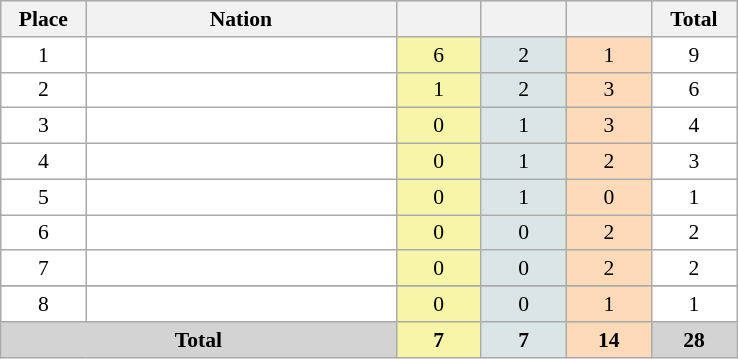<table class=wikitable style="border:1px solid #AAAAAA;font-size:90%">
<tr bgcolor="#EFEFEF">
<th width=50>Place</th>
<th width=200>Nation</th>
<th width=50></th>
<th width=50></th>
<th width=50></th>
<th width=50>Total</th>
</tr>
<tr align="center" valign="top" bgcolor="#FFFFFF">
<td>1</td>
<td align="left"></td>
<td style="background:#F7F6A8;">6</td>
<td style="background:#DCE5E5;">2</td>
<td style="background:#FFDAB9;">1</td>
<td>9</td>
</tr>
<tr align="center" valign="top" bgcolor="#FFFFFF">
<td>2</td>
<td align="left"></td>
<td style="background:#F7F6A8;">1</td>
<td style="background:#DCE5E5;">2</td>
<td style="background:#FFDAB9;">3</td>
<td>6</td>
</tr>
<tr align="center" valign="top" bgcolor="#FFFFFF">
<td>3</td>
<td align="left"></td>
<td style="background:#F7F6A8;">0</td>
<td style="background:#DCE5E5;">1</td>
<td style="background:#FFDAB9;">3</td>
<td>4</td>
</tr>
<tr align="center" valign="top" bgcolor="#FFFFFF">
<td>4</td>
<td align="left"></td>
<td style="background:#F7F6A8;">0</td>
<td style="background:#DCE5E5;">1</td>
<td style="background:#FFDAB9;">2</td>
<td>3</td>
</tr>
<tr align="center" valign="top" bgcolor="#FFFFFF">
<td>5</td>
<td align="left"></td>
<td style="background:#F7F6A8;">0</td>
<td style="background:#DCE5E5;">1</td>
<td style="background:#FFDAB9;">0</td>
<td>1</td>
</tr>
<tr align="center" valign="top" bgcolor="#FFFFFF">
<td>6</td>
<td align="left"></td>
<td style="background:#F7F6A8;">0</td>
<td style="background:#DCE5E5;">0</td>
<td style="background:#FFDAB9;">2</td>
<td>2</td>
</tr>
<tr align="center" valign="top" bgcolor="#FFFFFF">
<td>7</td>
<td align="left"></td>
<td style="background:#F7F6A8;">0</td>
<td style="background:#DCE5E5;">0</td>
<td style="background:#FFDAB9;">2</td>
<td>2</td>
</tr>
<tr align="center" valign="top" bgcolor="#FFFFFF">
</tr>
<tr align="center" valign="top" bgcolor="#FFFFFF">
<td>8</td>
<td align="left"></td>
<td style="background:#F7F6A8;">0</td>
<td style="background:#DCE5E5;">0</td>
<td style="background:#FFDAB9;">1</td>
<td>1</td>
</tr>
<tr align="center" valign="top" bgcolor="#FFFFFF">
<td colspan="2" bgcolor=D3D3D3><strong>Total</strong></td>
<td style="background:#F7F6A8;"><strong>7</strong></td>
<td style="background:#DCE5E5;"><strong>7</strong></td>
<td style="background:#FFDAB9;"><strong>14</strong></td>
<td bgcolor=D3D3D3><strong>28</strong></td>
</tr>
</table>
